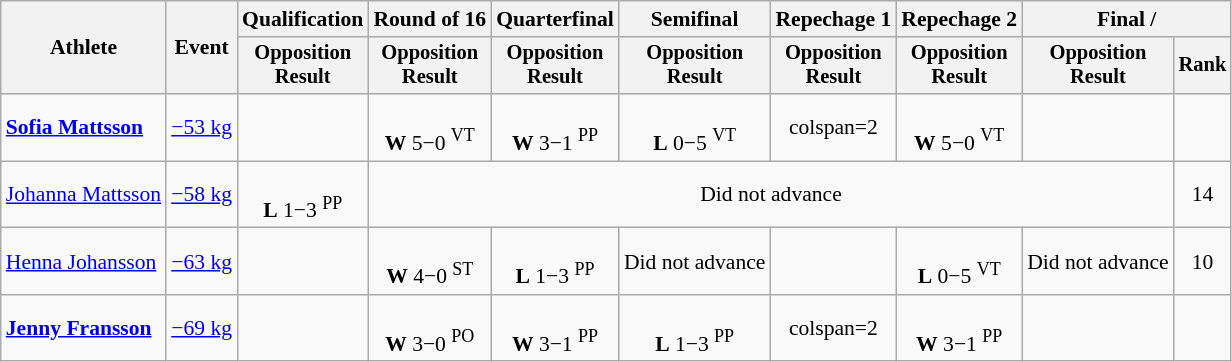<table class="wikitable" style="font-size:90%">
<tr>
<th rowspan=2>Athlete</th>
<th rowspan=2>Event</th>
<th>Qualification</th>
<th>Round of 16</th>
<th>Quarterfinal</th>
<th>Semifinal</th>
<th>Repechage 1</th>
<th>Repechage 2</th>
<th colspan=2>Final / </th>
</tr>
<tr style="font-size: 95%">
<th>Opposition<br>Result</th>
<th>Opposition<br>Result</th>
<th>Opposition<br>Result</th>
<th>Opposition<br>Result</th>
<th>Opposition<br>Result</th>
<th>Opposition<br>Result</th>
<th>Opposition<br>Result</th>
<th>Rank</th>
</tr>
<tr align=center>
<td align=left><strong><a href='#'>Sofia Mattsson</a></strong></td>
<td align=left><a href='#'>−53 kg</a></td>
<td></td>
<td><br><strong>W</strong> 5−0 <sup>VT</sup></td>
<td><br><strong>W</strong> 3−1 <sup>PP</sup></td>
<td><br><strong>L</strong> 0−5 <sup>VT</sup></td>
<td>colspan=2 </td>
<td><br><strong>W</strong> 5−0 <sup>VT</sup></td>
<td></td>
</tr>
<tr align=center>
<td align=left><a href='#'>Johanna Mattsson</a></td>
<td align=left><a href='#'>−58 kg</a></td>
<td><br><strong>L</strong> 1−3 <sup>PP</sup></td>
<td colspan=6>Did not advance</td>
<td>14</td>
</tr>
<tr align=center>
<td align=left><a href='#'>Henna Johansson</a></td>
<td align=left><a href='#'>−63 kg</a></td>
<td></td>
<td><br><strong>W</strong> 4−0 <sup>ST</sup></td>
<td><br><strong>L</strong> 1−3 <sup>PP</sup></td>
<td>Did not advance</td>
<td></td>
<td><br><strong>L</strong> 0−5 <sup>VT</sup></td>
<td>Did not advance</td>
<td>10</td>
</tr>
<tr align=center>
<td align=left><strong><a href='#'>Jenny Fransson</a></strong></td>
<td align=left><a href='#'>−69 kg</a></td>
<td></td>
<td><br><strong>W</strong> 3−0 <sup>PO</sup></td>
<td><br><strong>W</strong> 3−1 <sup>PP</sup></td>
<td><br><strong>L</strong> 1−3 <sup>PP</sup></td>
<td>colspan=2 </td>
<td><br><strong>W</strong> 3−1 <sup>PP</sup></td>
<td></td>
</tr>
</table>
